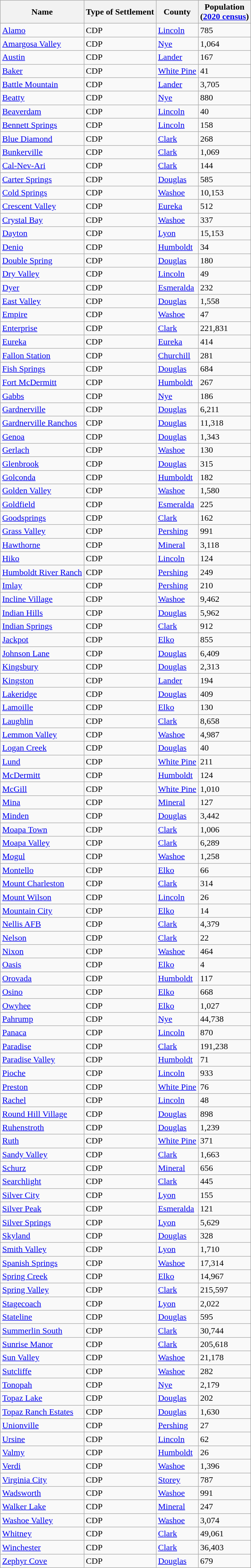<table class="wikitable sortable">
<tr>
<th>Name</th>
<th>Type of Settlement</th>
<th>County</th>
<th>Population<br>(<a href='#'>2020 census</a>)</th>
</tr>
<tr>
<td><a href='#'>Alamo</a></td>
<td>CDP</td>
<td><a href='#'>Lincoln</a></td>
<td>785</td>
</tr>
<tr>
<td><a href='#'>Amargosa Valley</a></td>
<td>CDP</td>
<td><a href='#'>Nye</a></td>
<td>1,064</td>
</tr>
<tr>
<td><a href='#'>Austin</a></td>
<td>CDP</td>
<td><a href='#'>Lander</a></td>
<td>167</td>
</tr>
<tr>
<td><a href='#'>Baker</a></td>
<td>CDP</td>
<td><a href='#'>White Pine</a></td>
<td>41</td>
</tr>
<tr>
<td><a href='#'>Battle Mountain</a></td>
<td>CDP</td>
<td><a href='#'>Lander</a></td>
<td>3,705</td>
</tr>
<tr>
<td><a href='#'>Beatty</a></td>
<td>CDP</td>
<td><a href='#'>Nye</a></td>
<td>880</td>
</tr>
<tr>
<td><a href='#'>Beaverdam</a></td>
<td>CDP</td>
<td><a href='#'>Lincoln</a></td>
<td>40</td>
</tr>
<tr>
<td><a href='#'>Bennett Springs</a></td>
<td>CDP</td>
<td><a href='#'>Lincoln</a></td>
<td>158</td>
</tr>
<tr>
<td><a href='#'>Blue Diamond</a></td>
<td>CDP</td>
<td><a href='#'>Clark</a></td>
<td>268</td>
</tr>
<tr>
<td><a href='#'>Bunkerville</a></td>
<td>CDP</td>
<td><a href='#'>Clark</a></td>
<td>1,069</td>
</tr>
<tr>
<td><a href='#'>Cal-Nev-Ari</a></td>
<td>CDP</td>
<td><a href='#'>Clark</a></td>
<td>144</td>
</tr>
<tr>
<td><a href='#'>Carter Springs</a></td>
<td>CDP</td>
<td><a href='#'>Douglas</a></td>
<td>585</td>
</tr>
<tr>
<td><a href='#'>Cold Springs</a></td>
<td>CDP</td>
<td><a href='#'>Washoe</a></td>
<td>10,153</td>
</tr>
<tr>
<td><a href='#'>Crescent Valley</a></td>
<td>CDP</td>
<td><a href='#'>Eureka</a></td>
<td>512</td>
</tr>
<tr>
<td><a href='#'>Crystal Bay</a></td>
<td>CDP</td>
<td><a href='#'>Washoe</a></td>
<td>337</td>
</tr>
<tr>
<td><a href='#'>Dayton</a></td>
<td>CDP</td>
<td><a href='#'>Lyon</a></td>
<td>15,153</td>
</tr>
<tr>
<td><a href='#'>Denio</a></td>
<td>CDP</td>
<td><a href='#'>Humboldt</a></td>
<td>34</td>
</tr>
<tr>
<td><a href='#'>Double Spring</a></td>
<td>CDP</td>
<td><a href='#'>Douglas</a></td>
<td>180</td>
</tr>
<tr>
<td><a href='#'>Dry Valley</a></td>
<td>CDP</td>
<td><a href='#'>Lincoln</a></td>
<td>49</td>
</tr>
<tr>
<td><a href='#'>Dyer</a></td>
<td>CDP</td>
<td><a href='#'>Esmeralda</a></td>
<td>232</td>
</tr>
<tr>
<td><a href='#'>East Valley</a></td>
<td>CDP</td>
<td><a href='#'>Douglas</a></td>
<td>1,558</td>
</tr>
<tr>
<td><a href='#'>Empire</a></td>
<td>CDP</td>
<td><a href='#'>Washoe</a></td>
<td>47</td>
</tr>
<tr>
<td><a href='#'>Enterprise</a></td>
<td>CDP</td>
<td><a href='#'>Clark</a></td>
<td>221,831</td>
</tr>
<tr>
<td><a href='#'>Eureka</a></td>
<td>CDP</td>
<td><a href='#'>Eureka</a></td>
<td>414</td>
</tr>
<tr>
<td><a href='#'>Fallon Station</a></td>
<td>CDP</td>
<td><a href='#'>Churchill</a></td>
<td>281</td>
</tr>
<tr>
<td><a href='#'>Fish Springs</a></td>
<td>CDP</td>
<td><a href='#'>Douglas</a></td>
<td>684</td>
</tr>
<tr>
<td><a href='#'>Fort McDermitt</a></td>
<td>CDP</td>
<td><a href='#'>Humboldt</a></td>
<td>267</td>
</tr>
<tr>
<td><a href='#'>Gabbs</a></td>
<td>CDP</td>
<td><a href='#'>Nye</a></td>
<td>186</td>
</tr>
<tr>
<td><a href='#'>Gardnerville</a></td>
<td>CDP</td>
<td><a href='#'>Douglas</a></td>
<td>6,211</td>
</tr>
<tr>
<td><a href='#'>Gardnerville Ranchos</a></td>
<td>CDP</td>
<td><a href='#'>Douglas</a></td>
<td>11,318</td>
</tr>
<tr>
<td><a href='#'>Genoa</a></td>
<td>CDP</td>
<td><a href='#'>Douglas</a></td>
<td>1,343</td>
</tr>
<tr>
<td><a href='#'>Gerlach</a></td>
<td>CDP</td>
<td><a href='#'>Washoe</a></td>
<td>130</td>
</tr>
<tr>
<td><a href='#'>Glenbrook</a></td>
<td>CDP</td>
<td><a href='#'>Douglas</a></td>
<td>315</td>
</tr>
<tr>
<td><a href='#'>Golconda</a></td>
<td>CDP</td>
<td><a href='#'>Humboldt</a></td>
<td>182</td>
</tr>
<tr>
<td><a href='#'>Golden Valley</a></td>
<td>CDP</td>
<td><a href='#'>Washoe</a></td>
<td>1,580</td>
</tr>
<tr>
<td><a href='#'>Goldfield</a></td>
<td>CDP</td>
<td><a href='#'>Esmeralda</a></td>
<td>225</td>
</tr>
<tr>
<td><a href='#'>Goodsprings</a></td>
<td>CDP</td>
<td><a href='#'>Clark</a></td>
<td>162</td>
</tr>
<tr>
<td><a href='#'>Grass Valley</a></td>
<td>CDP</td>
<td><a href='#'>Pershing</a></td>
<td>991</td>
</tr>
<tr>
<td><a href='#'>Hawthorne</a></td>
<td>CDP</td>
<td><a href='#'>Mineral</a></td>
<td>3,118</td>
</tr>
<tr>
<td><a href='#'>Hiko</a></td>
<td>CDP</td>
<td><a href='#'>Lincoln</a></td>
<td>124</td>
</tr>
<tr>
<td><a href='#'>Humboldt River Ranch</a></td>
<td>CDP</td>
<td><a href='#'>Pershing</a></td>
<td>249</td>
</tr>
<tr>
<td><a href='#'>Imlay</a></td>
<td>CDP</td>
<td><a href='#'>Pershing</a></td>
<td>210</td>
</tr>
<tr>
<td><a href='#'>Incline Village</a></td>
<td>CDP</td>
<td><a href='#'>Washoe</a></td>
<td>9,462</td>
</tr>
<tr>
<td><a href='#'>Indian Hills</a></td>
<td>CDP</td>
<td><a href='#'>Douglas</a></td>
<td>5,962</td>
</tr>
<tr>
<td><a href='#'>Indian Springs</a></td>
<td>CDP</td>
<td><a href='#'>Clark</a></td>
<td>912</td>
</tr>
<tr>
<td><a href='#'>Jackpot</a></td>
<td>CDP</td>
<td><a href='#'>Elko</a></td>
<td>855</td>
</tr>
<tr>
<td><a href='#'>Johnson Lane</a></td>
<td>CDP</td>
<td><a href='#'>Douglas</a></td>
<td>6,409</td>
</tr>
<tr>
<td><a href='#'>Kingsbury</a></td>
<td>CDP</td>
<td><a href='#'>Douglas</a></td>
<td>2,313</td>
</tr>
<tr>
<td><a href='#'>Kingston</a></td>
<td>CDP</td>
<td><a href='#'>Lander</a></td>
<td>194</td>
</tr>
<tr>
<td><a href='#'>Lakeridge</a></td>
<td>CDP</td>
<td><a href='#'>Douglas</a></td>
<td>409</td>
</tr>
<tr>
<td><a href='#'>Lamoille</a></td>
<td>CDP</td>
<td><a href='#'>Elko</a></td>
<td>130</td>
</tr>
<tr>
<td><a href='#'>Laughlin</a></td>
<td>CDP</td>
<td><a href='#'>Clark</a></td>
<td>8,658</td>
</tr>
<tr>
<td><a href='#'>Lemmon Valley</a></td>
<td>CDP</td>
<td><a href='#'>Washoe</a></td>
<td>4,987</td>
</tr>
<tr>
<td><a href='#'>Logan Creek</a></td>
<td>CDP</td>
<td><a href='#'>Douglas</a></td>
<td>40</td>
</tr>
<tr>
<td><a href='#'>Lund</a></td>
<td>CDP</td>
<td><a href='#'>White Pine</a></td>
<td>211</td>
</tr>
<tr>
<td><a href='#'>McDermitt</a></td>
<td>CDP</td>
<td><a href='#'>Humboldt</a></td>
<td>124</td>
</tr>
<tr>
<td><a href='#'>McGill</a></td>
<td>CDP</td>
<td><a href='#'>White Pine</a></td>
<td>1,010</td>
</tr>
<tr>
<td><a href='#'>Mina</a></td>
<td>CDP</td>
<td><a href='#'>Mineral</a></td>
<td>127</td>
</tr>
<tr>
<td><a href='#'>Minden</a></td>
<td>CDP</td>
<td><a href='#'>Douglas</a></td>
<td>3,442</td>
</tr>
<tr>
<td><a href='#'>Moapa Town</a></td>
<td>CDP</td>
<td><a href='#'>Clark</a></td>
<td>1,006</td>
</tr>
<tr>
<td><a href='#'>Moapa Valley</a></td>
<td>CDP</td>
<td><a href='#'>Clark</a></td>
<td>6,289</td>
</tr>
<tr>
<td><a href='#'>Mogul</a></td>
<td>CDP</td>
<td><a href='#'>Washoe</a></td>
<td>1,258</td>
</tr>
<tr>
<td><a href='#'>Montello</a></td>
<td>CDP</td>
<td><a href='#'>Elko</a></td>
<td>66</td>
</tr>
<tr>
<td><a href='#'>Mount Charleston</a></td>
<td>CDP</td>
<td><a href='#'>Clark</a></td>
<td>314</td>
</tr>
<tr>
<td><a href='#'>Mount Wilson</a></td>
<td>CDP</td>
<td><a href='#'>Lincoln</a></td>
<td>26</td>
</tr>
<tr>
<td><a href='#'>Mountain City</a></td>
<td>CDP</td>
<td><a href='#'>Elko</a></td>
<td>14</td>
</tr>
<tr>
<td><a href='#'>Nellis AFB</a></td>
<td>CDP</td>
<td><a href='#'>Clark</a></td>
<td>4,379</td>
</tr>
<tr>
<td><a href='#'>Nelson</a></td>
<td>CDP</td>
<td><a href='#'>Clark</a></td>
<td>22</td>
</tr>
<tr>
<td><a href='#'>Nixon</a></td>
<td>CDP</td>
<td><a href='#'>Washoe</a></td>
<td>464</td>
</tr>
<tr>
<td><a href='#'>Oasis</a></td>
<td>CDP</td>
<td><a href='#'>Elko</a></td>
<td>4</td>
</tr>
<tr>
<td><a href='#'>Orovada</a></td>
<td>CDP</td>
<td><a href='#'>Humboldt</a></td>
<td>117</td>
</tr>
<tr>
<td><a href='#'>Osino</a></td>
<td>CDP</td>
<td><a href='#'>Elko</a></td>
<td>668</td>
</tr>
<tr>
<td><a href='#'>Owyhee</a></td>
<td>CDP</td>
<td><a href='#'>Elko</a></td>
<td>1,027</td>
</tr>
<tr>
<td><a href='#'>Pahrump</a></td>
<td>CDP</td>
<td><a href='#'>Nye</a></td>
<td>44,738</td>
</tr>
<tr>
<td><a href='#'>Panaca</a></td>
<td>CDP</td>
<td><a href='#'>Lincoln</a></td>
<td>870</td>
</tr>
<tr>
<td><a href='#'>Paradise</a></td>
<td>CDP</td>
<td><a href='#'>Clark</a></td>
<td>191,238</td>
</tr>
<tr>
<td><a href='#'>Paradise Valley</a></td>
<td>CDP</td>
<td><a href='#'>Humboldt</a></td>
<td>71</td>
</tr>
<tr>
<td><a href='#'>Pioche</a></td>
<td>CDP</td>
<td><a href='#'>Lincoln</a></td>
<td>933</td>
</tr>
<tr>
<td><a href='#'>Preston</a></td>
<td>CDP</td>
<td><a href='#'>White Pine</a></td>
<td>76</td>
</tr>
<tr>
<td><a href='#'>Rachel</a></td>
<td>CDP</td>
<td><a href='#'>Lincoln</a></td>
<td>48</td>
</tr>
<tr>
<td><a href='#'>Round Hill Village</a></td>
<td>CDP</td>
<td><a href='#'>Douglas</a></td>
<td>898</td>
</tr>
<tr>
<td><a href='#'>Ruhenstroth</a></td>
<td>CDP</td>
<td><a href='#'>Douglas</a></td>
<td>1,239</td>
</tr>
<tr>
<td><a href='#'>Ruth</a></td>
<td>CDP</td>
<td><a href='#'>White Pine</a></td>
<td>371</td>
</tr>
<tr>
<td><a href='#'>Sandy Valley</a></td>
<td>CDP</td>
<td><a href='#'>Clark</a></td>
<td>1,663</td>
</tr>
<tr>
<td><a href='#'>Schurz</a></td>
<td>CDP</td>
<td><a href='#'>Mineral</a></td>
<td>656</td>
</tr>
<tr>
<td><a href='#'>Searchlight</a></td>
<td>CDP</td>
<td><a href='#'>Clark</a></td>
<td>445</td>
</tr>
<tr>
<td><a href='#'>Silver City</a></td>
<td>CDP</td>
<td><a href='#'>Lyon</a></td>
<td>155</td>
</tr>
<tr>
<td><a href='#'>Silver Peak</a></td>
<td>CDP</td>
<td><a href='#'>Esmeralda</a></td>
<td>121</td>
</tr>
<tr>
<td><a href='#'>Silver Springs</a></td>
<td>CDP</td>
<td><a href='#'>Lyon</a></td>
<td>5,629</td>
</tr>
<tr>
<td><a href='#'>Skyland</a></td>
<td>CDP</td>
<td><a href='#'>Douglas</a></td>
<td>328</td>
</tr>
<tr>
<td><a href='#'>Smith Valley</a></td>
<td>CDP</td>
<td><a href='#'>Lyon</a></td>
<td>1,710</td>
</tr>
<tr>
<td><a href='#'>Spanish Springs</a></td>
<td>CDP</td>
<td><a href='#'>Washoe</a></td>
<td>17,314</td>
</tr>
<tr>
<td><a href='#'>Spring Creek</a></td>
<td>CDP</td>
<td><a href='#'>Elko</a></td>
<td>14,967</td>
</tr>
<tr>
<td><a href='#'>Spring Valley</a></td>
<td>CDP</td>
<td><a href='#'>Clark</a></td>
<td>215,597</td>
</tr>
<tr>
<td><a href='#'>Stagecoach</a></td>
<td>CDP</td>
<td><a href='#'>Lyon</a></td>
<td>2,022</td>
</tr>
<tr>
<td><a href='#'>Stateline</a></td>
<td>CDP</td>
<td><a href='#'>Douglas</a></td>
<td>595</td>
</tr>
<tr>
<td><a href='#'>Summerlin South</a></td>
<td>CDP</td>
<td><a href='#'>Clark</a></td>
<td>30,744</td>
</tr>
<tr>
<td><a href='#'>Sunrise Manor</a></td>
<td>CDP</td>
<td><a href='#'>Clark</a></td>
<td>205,618</td>
</tr>
<tr>
<td><a href='#'>Sun Valley</a></td>
<td>CDP</td>
<td><a href='#'>Washoe</a></td>
<td>21,178</td>
</tr>
<tr>
<td><a href='#'>Sutcliffe</a></td>
<td>CDP</td>
<td><a href='#'>Washoe</a></td>
<td>282</td>
</tr>
<tr>
<td><a href='#'>Tonopah</a></td>
<td>CDP</td>
<td><a href='#'>Nye</a></td>
<td>2,179</td>
</tr>
<tr>
<td><a href='#'>Topaz Lake</a></td>
<td>CDP</td>
<td><a href='#'>Douglas</a></td>
<td>202</td>
</tr>
<tr>
<td><a href='#'>Topaz Ranch Estates</a></td>
<td>CDP</td>
<td><a href='#'>Douglas</a></td>
<td>1,630</td>
</tr>
<tr>
<td><a href='#'>Unionville</a></td>
<td>CDP</td>
<td><a href='#'>Pershing</a></td>
<td>27</td>
</tr>
<tr>
<td><a href='#'>Ursine</a></td>
<td>CDP</td>
<td><a href='#'>Lincoln</a></td>
<td>62</td>
</tr>
<tr>
<td><a href='#'>Valmy</a></td>
<td>CDP</td>
<td><a href='#'>Humboldt</a></td>
<td>26</td>
</tr>
<tr>
<td><a href='#'>Verdi</a></td>
<td>CDP</td>
<td><a href='#'>Washoe</a></td>
<td>1,396</td>
</tr>
<tr>
<td><a href='#'>Virginia City</a></td>
<td>CDP</td>
<td><a href='#'>Storey</a></td>
<td>787</td>
</tr>
<tr>
<td><a href='#'>Wadsworth</a></td>
<td>CDP</td>
<td><a href='#'>Washoe</a></td>
<td>991</td>
</tr>
<tr>
<td><a href='#'>Walker Lake</a></td>
<td>CDP</td>
<td><a href='#'>Mineral</a></td>
<td>247</td>
</tr>
<tr>
<td><a href='#'>Washoe Valley</a></td>
<td>CDP</td>
<td><a href='#'>Washoe</a></td>
<td>3,074</td>
</tr>
<tr>
<td><a href='#'>Whitney</a></td>
<td>CDP</td>
<td><a href='#'>Clark</a></td>
<td>49,061</td>
</tr>
<tr>
<td><a href='#'>Winchester</a></td>
<td>CDP</td>
<td><a href='#'>Clark</a></td>
<td>36,403</td>
</tr>
<tr>
<td><a href='#'>Zephyr Cove</a></td>
<td>CDP</td>
<td><a href='#'>Douglas</a></td>
<td>679</td>
</tr>
</table>
